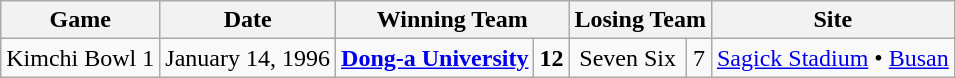<table class="wikitable" style="text-align:center;">
<tr>
<th>Game</th>
<th>Date</th>
<th colspan="2">Winning Team</th>
<th colspan="2">Losing Team</th>
<th>Site</th>
</tr>
<tr>
<td>Kimchi Bowl 1</td>
<td>January 14, 1996</td>
<td><strong><a href='#'>Dong-a University</a></strong></td>
<td><strong>12</strong></td>
<td>Seven Six</td>
<td>7</td>
<td><a href='#'>Sagick Stadium</a> • <a href='#'>Busan</a></td>
</tr>
</table>
